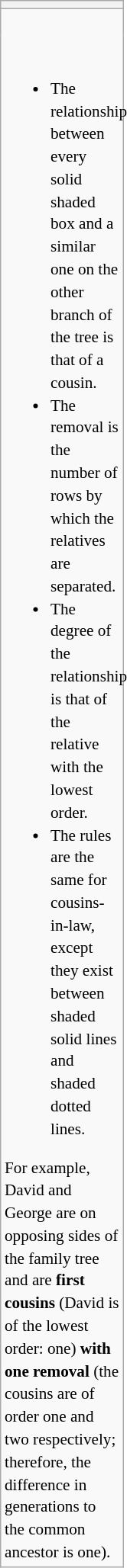<table class="wikitable" style="margin:1em auto; font-size: 94%;">
<tr>
<th></th>
</tr>
<tr>
<td style="border: none;"><br>









</td>
</tr>
<tr>
<td style="font-size:94%; border: none; line-height: 1.4em; max-width: 100px;"><br><ul><li>The relationship between every solid shaded box and a similar one on the other branch of the tree is that of a cousin.</li><li>The removal is the number of rows by which the relatives are separated.</li><li>The degree of the relationship is that of the relative with the lowest order.</li><li>The rules are the same for cousins-in-law, except they exist between shaded solid lines and shaded dotted lines.</li></ul>For example, David and George are on opposing sides of the family tree and are <strong>first cousins</strong> (David is of the lowest order: one) <strong>with one removal</strong> (the cousins are of order one and two respectively; therefore, the difference in generations to the common ancestor is one).</td>
</tr>
</table>
